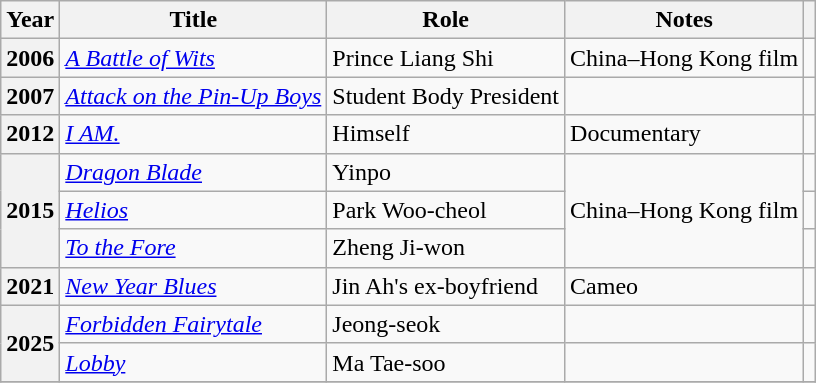<table class="wikitable sortable plainrowheaders">
<tr>
<th scope="col">Year</th>
<th scope="col">Title</th>
<th scope="col">Role</th>
<th scope="col">Notes</th>
<th scope="col" class="unsortable"></th>
</tr>
<tr>
<th scope="row">2006</th>
<td><em><a href='#'>A Battle of Wits</a></em></td>
<td>Prince Liang Shi</td>
<td>China–Hong Kong film</td>
<td></td>
</tr>
<tr>
<th scope="row">2007</th>
<td><em><a href='#'>Attack on the Pin-Up Boys</a></em></td>
<td>Student Body President</td>
<td></td>
<td></td>
</tr>
<tr>
<th scope="row">2012</th>
<td><em><a href='#'>I AM.</a></em></td>
<td>Himself</td>
<td>Documentary</td>
<td style="text-align:center"></td>
</tr>
<tr>
<th rowspan="3" scope="row">2015</th>
<td><em><a href='#'>Dragon Blade</a></em></td>
<td>Yinpo</td>
<td rowspan="3">China–Hong Kong film</td>
<td></td>
</tr>
<tr>
<td><em><a href='#'>Helios</a></em></td>
<td>Park Woo-cheol</td>
<td></td>
</tr>
<tr>
<td><em><a href='#'>To the Fore</a></em></td>
<td>Zheng Ji-won</td>
<td></td>
</tr>
<tr>
<th scope="row">2021</th>
<td><em><a href='#'>New Year Blues</a></em></td>
<td>Jin Ah's ex-boyfriend</td>
<td>Cameo</td>
<td style="text-align:center"></td>
</tr>
<tr>
<th scope="row" rowspan="2">2025</th>
<td><em><a href='#'>Forbidden Fairytale</a></em></td>
<td>Jeong-seok</td>
<td></td>
<td style="text-align:center"></td>
</tr>
<tr>
<td><em><a href='#'>Lobby</a></em></td>
<td>Ma Tae-soo</td>
<td></td>
<td style="text-align:center"></td>
</tr>
<tr>
</tr>
</table>
